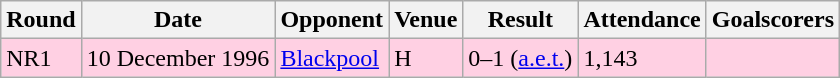<table class="wikitable">
<tr>
<th>Round</th>
<th>Date</th>
<th>Opponent</th>
<th>Venue</th>
<th>Result</th>
<th>Attendance</th>
<th>Goalscorers</th>
</tr>
<tr style="background-color: #ffd0e3;">
<td>NR1</td>
<td>10 December 1996</td>
<td><a href='#'>Blackpool</a></td>
<td>H</td>
<td>0–1 (<a href='#'>a.e.t.</a>)</td>
<td>1,143</td>
<td></td>
</tr>
</table>
